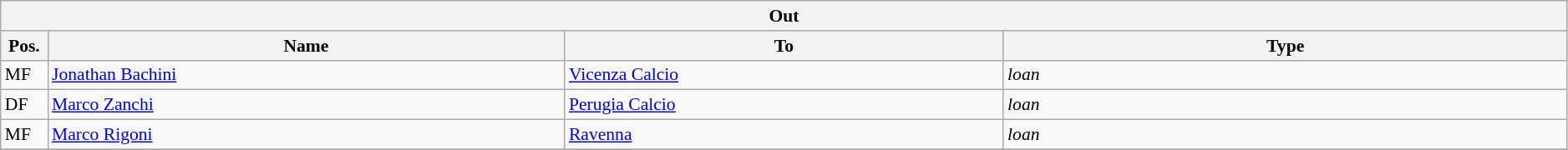<table class="wikitable" style="font-size:90%;width:99%;">
<tr>
<th colspan="4">Out</th>
</tr>
<tr>
<th width=3%>Pos.</th>
<th width=33%>Name</th>
<th width=28%>To</th>
<th width=36%>Type</th>
</tr>
<tr>
<td>MF</td>
<td><a href='#'>Jonathan Bachini</a></td>
<td><a href='#'>Vicenza Calcio</a></td>
<td><em>loan</em></td>
</tr>
<tr>
<td>DF</td>
<td><a href='#'>Marco Zanchi</a></td>
<td><a href='#'>Perugia Calcio</a></td>
<td><em>loan</em></td>
</tr>
<tr>
<td>MF</td>
<td><a href='#'>Marco Rigoni</a></td>
<td><a href='#'>Ravenna</a></td>
<td><em>loan</em></td>
</tr>
<tr>
</tr>
</table>
